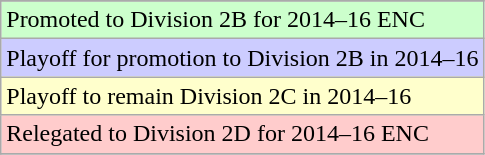<table class="wikitable">
<tr>
</tr>
<tr width=10px bgcolor="#ccffcc">
<td>Promoted to Division 2B for 2014–16 ENC</td>
</tr>
<tr width=10px bgcolor="#ccccff">
<td>Playoff for promotion to Division 2B in 2014–16</td>
</tr>
<tr width=10px bgcolor="#ffffcc">
<td>Playoff to remain Division 2C in 2014–16</td>
</tr>
<tr width=10px bgcolor="#ffcccc">
<td>Relegated to Division 2D for 2014–16 ENC</td>
</tr>
<tr>
</tr>
</table>
